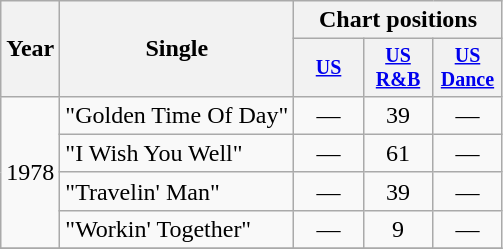<table class="wikitable" style="text-align:center;">
<tr>
<th rowspan="2">Year</th>
<th rowspan="2">Single</th>
<th colspan="3">Chart positions</th>
</tr>
<tr style="font-size:smaller;">
<th width="40"><a href='#'>US</a></th>
<th width="40"><a href='#'>US<br>R&B</a></th>
<th width="40"><a href='#'>US<br>Dance</a></th>
</tr>
<tr>
<td rowspan="4">1978</td>
<td align="left">"Golden Time Of Day"</td>
<td>—</td>
<td>39</td>
<td>—</td>
</tr>
<tr>
<td align="left">"I Wish You Well"</td>
<td>—</td>
<td>61</td>
<td>—</td>
</tr>
<tr>
<td align="left">"Travelin' Man"</td>
<td>—</td>
<td>39</td>
<td>—</td>
</tr>
<tr>
<td align="left">"Workin' Together"</td>
<td>—</td>
<td>9</td>
<td>—</td>
</tr>
<tr>
</tr>
</table>
